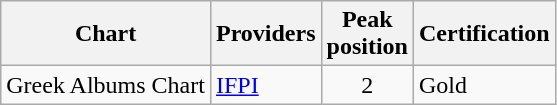<table class="wikitable">
<tr style="background:#ebf5ff;">
<th align="left">Chart</th>
<th align="left">Providers</th>
<th align="left">Peak<br>position</th>
<th align="left">Certification</th>
</tr>
<tr>
<td align="left">Greek Albums Chart</td>
<td align="left"><a href='#'>IFPI</a></td>
<td style="text-align:center;">2</td>
<td align="left">Gold</td>
</tr>
</table>
